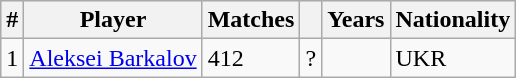<table class="wikitable sortable" style="border:1px solid #AAAAAA" style="text-align:center">
<tr bgcolor="#EFEFEF">
<th>#</th>
<th>Player</th>
<th>Matches</th>
<th></th>
<th>Years</th>
<th>Nationality</th>
</tr>
<tr>
<td>1</td>
<td align="left"><a href='#'>Aleksei Barkalov</a></td>
<td>412</td>
<td>?</td>
<td></td>
<td>UKR</td>
</tr>
</table>
